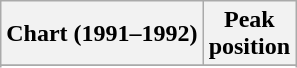<table class="wikitable sortable">
<tr>
<th>Chart (1991–1992)</th>
<th>Peak<br>position</th>
</tr>
<tr>
</tr>
<tr>
</tr>
</table>
